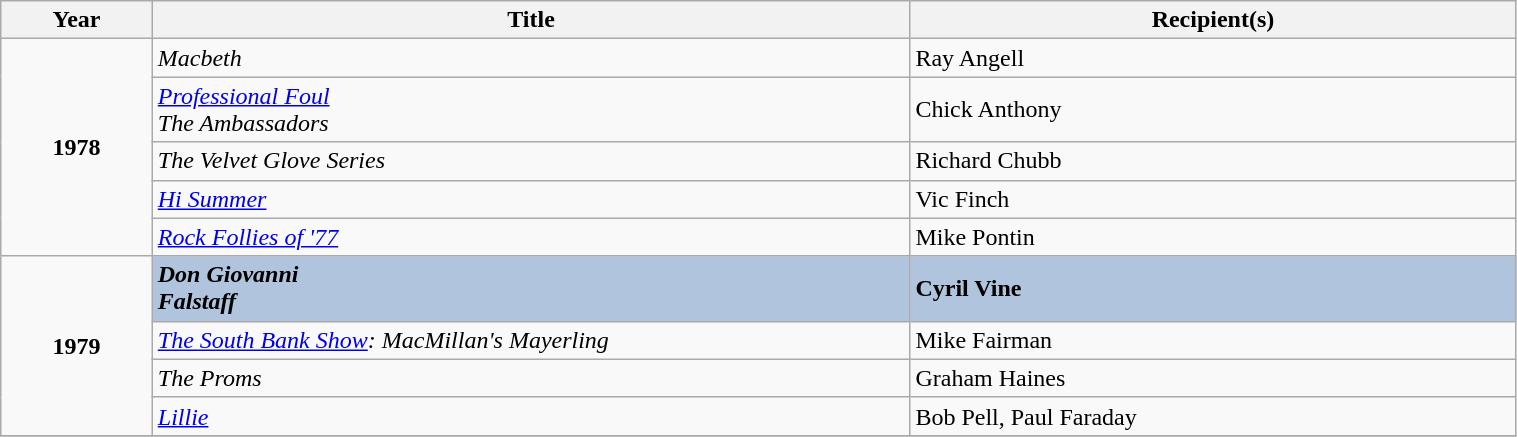<table class="wikitable" width="80%">
<tr>
<th width=5%>Year</th>
<th width=25%>Title</th>
<th width=20%>Recipient(s)</th>
</tr>
<tr>
<td rowspan="5" style="text-align:center;"><strong>1978</strong></td>
<td><em>Macbeth</em></td>
<td>Ray Angell</td>
</tr>
<tr>
<td><em><a href='#'>Professional Foul</a><br>The Ambassadors</em></td>
<td>Chick Anthony</td>
</tr>
<tr>
<td><em>The Velvet Glove Series</em></td>
<td>Richard Chubb</td>
</tr>
<tr>
<td><em><a href='#'>Hi Summer</a></em></td>
<td>Vic Finch</td>
</tr>
<tr>
<td><em><a href='#'>Rock Follies of '77</a></em></td>
<td>Mike Pontin</td>
</tr>
<tr>
<td rowspan="4" style="text-align:center;"><strong>1979</strong></td>
<td style="background:#B0C4DE;"><strong><em>Don Giovanni<br>Falstaff</em></strong></td>
<td style="background:#B0C4DE;"><strong>Cyril Vine</strong></td>
</tr>
<tr>
<td><em><a href='#'>The South Bank Show</a>: MacMillan's Mayerling</em></td>
<td>Mike Fairman</td>
</tr>
<tr>
<td><em>The Proms</em></td>
<td>Graham Haines</td>
</tr>
<tr>
<td><em><a href='#'>Lillie</a></em></td>
<td>Bob Pell, Paul Faraday</td>
</tr>
<tr>
</tr>
</table>
